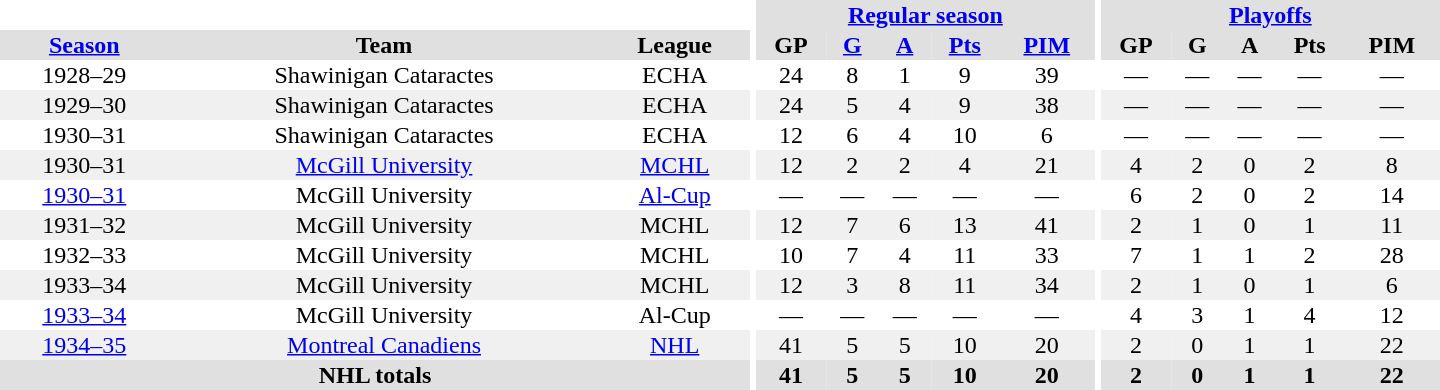<table border="0" cellpadding="1" cellspacing="0" style="text-align:center; width:60em">
<tr bgcolor="#e0e0e0">
<th colspan="3" bgcolor="#ffffff"></th>
<th rowspan="100" bgcolor="#ffffff"></th>
<th colspan="5"><a href='#'>Regular season</a></th>
<th rowspan="100" bgcolor="#ffffff"></th>
<th colspan="5"><a href='#'>Playoffs</a></th>
</tr>
<tr bgcolor="#e0e0e0">
<th><a href='#'>Season</a></th>
<th>Team</th>
<th>League</th>
<th>GP</th>
<th><a href='#'>G</a></th>
<th><a href='#'>A</a></th>
<th><a href='#'>Pts</a></th>
<th><a href='#'>PIM</a></th>
<th>GP</th>
<th>G</th>
<th>A</th>
<th>Pts</th>
<th>PIM</th>
</tr>
<tr>
<td>1928–29</td>
<td>Shawinigan Cataractes</td>
<td>ECHA</td>
<td>24</td>
<td>8</td>
<td>1</td>
<td>9</td>
<td>39</td>
<td>—</td>
<td>—</td>
<td>—</td>
<td>—</td>
<td>—</td>
</tr>
<tr bgcolor="#f0f0f0">
<td>1929–30</td>
<td>Shawinigan Cataractes</td>
<td>ECHA</td>
<td>24</td>
<td>5</td>
<td>4</td>
<td>9</td>
<td>38</td>
<td>—</td>
<td>—</td>
<td>—</td>
<td>—</td>
<td>—</td>
</tr>
<tr>
<td>1930–31</td>
<td>Shawinigan Cataractes</td>
<td>ECHA</td>
<td>12</td>
<td>6</td>
<td>4</td>
<td>10</td>
<td>6</td>
<td>—</td>
<td>—</td>
<td>—</td>
<td>—</td>
<td>—</td>
</tr>
<tr bgcolor="#f0f0f0">
<td>1930–31</td>
<td><a href='#'>McGill University</a></td>
<td><a href='#'>MCHL</a></td>
<td>12</td>
<td>2</td>
<td>2</td>
<td>4</td>
<td>21</td>
<td>4</td>
<td>2</td>
<td>0</td>
<td>2</td>
<td>8</td>
</tr>
<tr>
<td><a href='#'>1930–31</a></td>
<td>McGill University</td>
<td><a href='#'>Al-Cup</a></td>
<td>—</td>
<td>—</td>
<td>—</td>
<td>—</td>
<td>—</td>
<td>6</td>
<td>2</td>
<td>0</td>
<td>2</td>
<td>14</td>
</tr>
<tr bgcolor="#f0f0f0">
<td>1931–32</td>
<td>McGill University</td>
<td>MCHL</td>
<td>12</td>
<td>7</td>
<td>6</td>
<td>13</td>
<td>41</td>
<td>2</td>
<td>1</td>
<td>0</td>
<td>1</td>
<td>11</td>
</tr>
<tr>
<td>1932–33</td>
<td>McGill University</td>
<td>MCHL</td>
<td>10</td>
<td>7</td>
<td>4</td>
<td>11</td>
<td>33</td>
<td>7</td>
<td>1</td>
<td>1</td>
<td>2</td>
<td>28</td>
</tr>
<tr bgcolor="#f0f0f0">
<td>1933–34</td>
<td>McGill University</td>
<td>MCHL</td>
<td>12</td>
<td>3</td>
<td>8</td>
<td>11</td>
<td>34</td>
<td>2</td>
<td>1</td>
<td>0</td>
<td>1</td>
<td>6</td>
</tr>
<tr>
<td><a href='#'>1933–34</a></td>
<td>McGill University</td>
<td>Al-Cup</td>
<td>—</td>
<td>—</td>
<td>—</td>
<td>—</td>
<td>—</td>
<td>4</td>
<td>3</td>
<td>1</td>
<td>4</td>
<td>12</td>
</tr>
<tr bgcolor="#f0f0f0">
<td><a href='#'>1934–35</a></td>
<td><a href='#'>Montreal Canadiens</a></td>
<td><a href='#'>NHL</a></td>
<td>41</td>
<td>5</td>
<td>5</td>
<td>10</td>
<td>20</td>
<td>2</td>
<td>0</td>
<td>1</td>
<td>1</td>
<td>22</td>
</tr>
<tr bgcolor="#e0e0e0">
<th colspan="3">NHL totals</th>
<th>41</th>
<th>5</th>
<th>5</th>
<th>10</th>
<th>20</th>
<th>2</th>
<th>0</th>
<th>1</th>
<th>1</th>
<th>22</th>
</tr>
</table>
